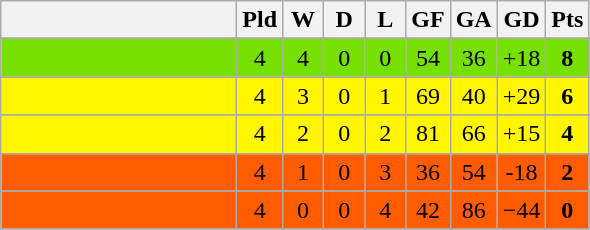<table class="wikitable" style="text-align:center;">
<tr>
<th width=150></th>
<th width=20>Pld</th>
<th width=20>W</th>
<th width=20>D</th>
<th width=20>L</th>
<th width=20>GF</th>
<th width=20>GA</th>
<th width=20>GD</th>
<th width=20>Pts</th>
</tr>
<tr>
</tr>
<tr bgcolor=#76ee00|>
<td align="left"></td>
<td>4</td>
<td>4</td>
<td>0</td>
<td>0</td>
<td>54</td>
<td>36</td>
<td>+18</td>
<td><strong>8</strong></td>
</tr>
<tr>
</tr>
<tr bgcolor=#ffff66|>
<td align="left"></td>
<td>4</td>
<td>3</td>
<td>0</td>
<td>1</td>
<td>69</td>
<td>40</td>
<td>+29</td>
<td><strong>6</strong></td>
</tr>
<tr>
</tr>
<tr bgcolor=#ffff66|>
<td align="left"></td>
<td>4</td>
<td>2</td>
<td>0</td>
<td>2</td>
<td>81</td>
<td>66</td>
<td>+15</td>
<td><strong>4</strong></td>
</tr>
<tr>
</tr>
<tr bgcolor=#ffc5c5|>
<td align="left"></td>
<td>4</td>
<td>1</td>
<td>0</td>
<td>3</td>
<td>36</td>
<td>54</td>
<td>-18</td>
<td><strong>2</strong></td>
</tr>
<tr>
</tr>
<tr bgcolor=#ffc5c5|>
<td align="left"></td>
<td>4</td>
<td>0</td>
<td>0</td>
<td>4</td>
<td>42</td>
<td>86</td>
<td>−44</td>
<td><strong>0</strong></td>
</tr>
</table>
